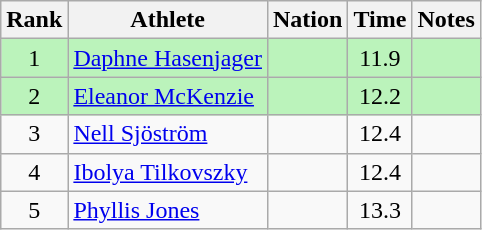<table class="wikitable sortable" style="text-align:center">
<tr>
<th>Rank</th>
<th>Athlete</th>
<th>Nation</th>
<th>Time</th>
<th>Notes</th>
</tr>
<tr bgcolor=bbf3bb>
<td>1</td>
<td align="left"><a href='#'>Daphne Hasenjager</a></td>
<td align="left"></td>
<td>11.9</td>
<td></td>
</tr>
<tr bgcolor=bbf3bb>
<td>2</td>
<td align="left"><a href='#'>Eleanor McKenzie</a></td>
<td align="left"></td>
<td>12.2</td>
<td></td>
</tr>
<tr>
<td>3</td>
<td align="left"><a href='#'>Nell Sjöström</a></td>
<td align="left"></td>
<td>12.4</td>
<td></td>
</tr>
<tr>
<td>4</td>
<td align="left"><a href='#'>Ibolya Tilkovszky</a></td>
<td align="left"></td>
<td>12.4</td>
<td></td>
</tr>
<tr>
<td>5</td>
<td align="left"><a href='#'>Phyllis Jones</a></td>
<td align="left"></td>
<td>13.3</td>
<td></td>
</tr>
</table>
